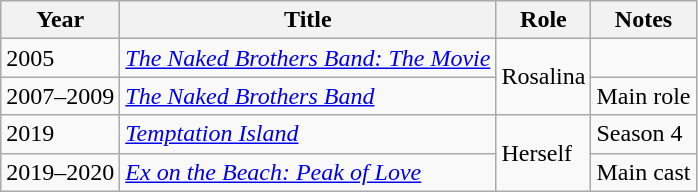<table class="wikitable">
<tr>
<th>Year</th>
<th>Title</th>
<th>Role</th>
<th>Notes</th>
</tr>
<tr>
<td>2005</td>
<td><em><a href='#'>The Naked Brothers Band: The Movie</a></em></td>
<td rowspan=2>Rosalina</td>
<td></td>
</tr>
<tr>
<td>2007–2009</td>
<td><em><a href='#'>The Naked Brothers Band</a></em></td>
<td>Main role</td>
</tr>
<tr>
<td>2019</td>
<td><em><a href='#'>Temptation Island</a></em></td>
<td rowspan=2>Herself</td>
<td>Season 4</td>
</tr>
<tr>
<td>2019–2020</td>
<td><em><a href='#'>Ex on the Beach: Peak of Love</a></em></td>
<td>Main cast</td>
</tr>
</table>
